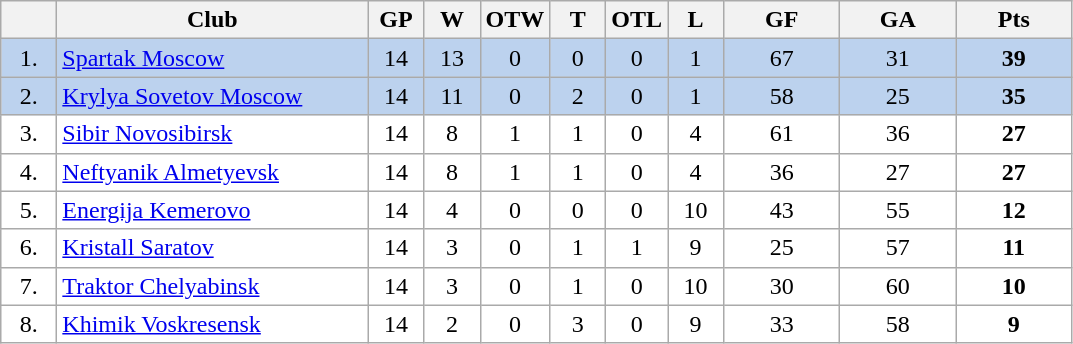<table class="wikitable">
<tr>
<th width="30"></th>
<th width="200">Club</th>
<th width="30">GP</th>
<th width="30">W</th>
<th width="30">OTW</th>
<th width="30">T</th>
<th width="30">OTL</th>
<th width="30">L</th>
<th width="70">GF</th>
<th width="70">GA</th>
<th width="70">Pts</th>
</tr>
<tr bgcolor="#BCD2EE" align="center">
<td>1.</td>
<td align="left"><a href='#'>Spartak Moscow</a></td>
<td>14</td>
<td>13</td>
<td>0</td>
<td>0</td>
<td>0</td>
<td>1</td>
<td>67</td>
<td>31</td>
<td><strong>39</strong></td>
</tr>
<tr bgcolor="#BCD2EE" align="center">
<td>2.</td>
<td align="left"><a href='#'>Krylya Sovetov Moscow</a></td>
<td>14</td>
<td>11</td>
<td>0</td>
<td>2</td>
<td>0</td>
<td>1</td>
<td>58</td>
<td>25</td>
<td><strong>35</strong></td>
</tr>
<tr bgcolor="#FFFFFF" align="center">
<td>3.</td>
<td align="left"><a href='#'>Sibir Novosibirsk</a></td>
<td>14</td>
<td>8</td>
<td>1</td>
<td>1</td>
<td>0</td>
<td>4</td>
<td>61</td>
<td>36</td>
<td><strong>27</strong></td>
</tr>
<tr bgcolor="#FFFFFF" align="center">
<td>4.</td>
<td align="left"><a href='#'>Neftyanik Almetyevsk</a></td>
<td>14</td>
<td>8</td>
<td>1</td>
<td>1</td>
<td>0</td>
<td>4</td>
<td>36</td>
<td>27</td>
<td><strong>27</strong></td>
</tr>
<tr bgcolor="#FFFFFF" align="center">
<td>5.</td>
<td align="left"><a href='#'>Energija Kemerovo</a></td>
<td>14</td>
<td>4</td>
<td>0</td>
<td>0</td>
<td>0</td>
<td>10</td>
<td>43</td>
<td>55</td>
<td><strong>12</strong></td>
</tr>
<tr bgcolor="#FFFFFF" align="center">
<td>6.</td>
<td align="left"><a href='#'>Kristall Saratov</a></td>
<td>14</td>
<td>3</td>
<td>0</td>
<td>1</td>
<td>1</td>
<td>9</td>
<td>25</td>
<td>57</td>
<td><strong>11</strong></td>
</tr>
<tr bgcolor="#FFFFFF" align="center">
<td>7.</td>
<td align="left"><a href='#'>Traktor Chelyabinsk</a></td>
<td>14</td>
<td>3</td>
<td>0</td>
<td>1</td>
<td>0</td>
<td>10</td>
<td>30</td>
<td>60</td>
<td><strong>10</strong></td>
</tr>
<tr bgcolor="#FFFFFF" align="center">
<td>8.</td>
<td align="left"><a href='#'>Khimik Voskresensk</a></td>
<td>14</td>
<td>2</td>
<td>0</td>
<td>3</td>
<td>0</td>
<td>9</td>
<td>33</td>
<td>58</td>
<td><strong>9</strong></td>
</tr>
</table>
